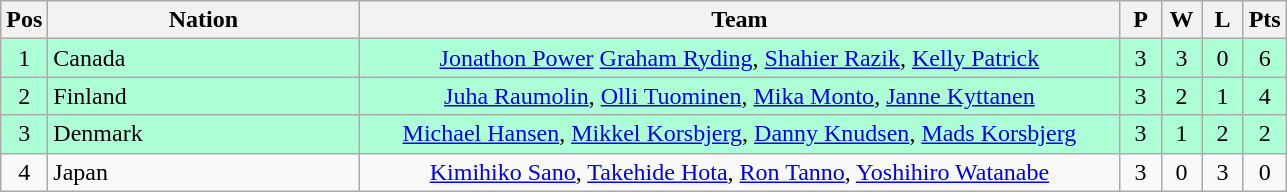<table class="wikitable" style="font-size: 100%">
<tr>
<th width=20>Pos</th>
<th width=200>Nation</th>
<th width=500>Team</th>
<th width=20>P</th>
<th width=20>W</th>
<th width=20>L</th>
<th width=20>Pts</th>
</tr>
<tr align=center style="background: #ADFFD6;">
<td>1</td>
<td align="left"> Canada</td>
<td><a href='#'>Jonathon Power</a>  <a href='#'>Graham Ryding</a>, <a href='#'>Shahier Razik</a>, <a href='#'>Kelly Patrick</a></td>
<td>3</td>
<td>3</td>
<td>0</td>
<td>6</td>
</tr>
<tr align=center style="background: #ADFFD6;">
<td>2</td>
<td align="left"> Finland</td>
<td><a href='#'>Juha Raumolin</a>, <a href='#'>Olli Tuominen</a>, <a href='#'>Mika Monto</a>, <a href='#'>Janne Kyttanen</a></td>
<td>3</td>
<td>2</td>
<td>1</td>
<td>4</td>
</tr>
<tr align=center style="background: #ADFFD6;">
<td>3</td>
<td align="left"> Denmark</td>
<td><a href='#'>Michael Hansen</a>, <a href='#'>Mikkel Korsbjerg</a>, <a href='#'>Danny Knudsen</a>, <a href='#'>Mads Korsbjerg</a></td>
<td>3</td>
<td>1</td>
<td>2</td>
<td>2</td>
</tr>
<tr align=center>
<td>4</td>
<td align="left"> Japan</td>
<td><a href='#'>Kimihiko Sano</a>, <a href='#'>Takehide Hota</a>, <a href='#'>Ron Tanno</a>, <a href='#'>Yoshihiro Watanabe</a></td>
<td>3</td>
<td>0</td>
<td>3</td>
<td>0</td>
</tr>
</table>
